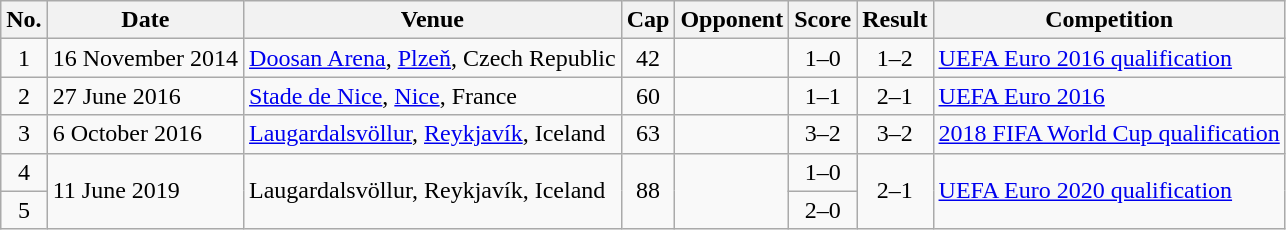<table class="wikitable sortable">
<tr>
<th scope="col">No.</th>
<th scope="col" data-sort-type="date">Date</th>
<th scope="col">Venue</th>
<th scope="col">Cap</th>
<th scope="col">Opponent</th>
<th scope="col">Score</th>
<th scope="col">Result</th>
<th scope="col">Competition</th>
</tr>
<tr>
<td align="center">1</td>
<td>16 November 2014</td>
<td><a href='#'>Doosan Arena</a>, <a href='#'>Plzeň</a>, Czech Republic</td>
<td align="center">42</td>
<td></td>
<td align="center">1–0</td>
<td align="center">1–2</td>
<td><a href='#'>UEFA Euro 2016 qualification</a></td>
</tr>
<tr>
<td align="center">2</td>
<td>27 June 2016</td>
<td><a href='#'>Stade de Nice</a>, <a href='#'>Nice</a>, France</td>
<td align="center">60</td>
<td></td>
<td align="center">1–1</td>
<td align="center">2–1</td>
<td><a href='#'>UEFA Euro 2016</a></td>
</tr>
<tr>
<td align="center">3</td>
<td>6 October 2016</td>
<td><a href='#'>Laugardalsvöllur</a>, <a href='#'>Reykjavík</a>, Iceland</td>
<td align="center">63</td>
<td></td>
<td align="center">3–2</td>
<td align="center">3–2</td>
<td><a href='#'>2018 FIFA World Cup qualification</a></td>
</tr>
<tr>
<td align="center">4</td>
<td rowspan="2">11 June 2019</td>
<td rowspan="2">Laugardalsvöllur, Reykjavík, Iceland</td>
<td rowspan="2" align="center">88</td>
<td rowspan="2"></td>
<td align="center">1–0</td>
<td rowspan=2 align=center>2–1</td>
<td rowspan="2"><a href='#'>UEFA Euro 2020 qualification</a></td>
</tr>
<tr>
<td align="center">5</td>
<td align="center">2–0</td>
</tr>
</table>
